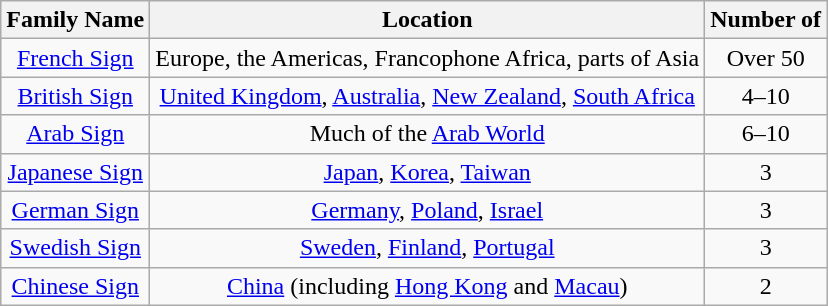<table class="wikitable sortable" style="text-align:center;">
<tr>
<th scope="col">Family Name</th>
<th scope="col">Location</th>
<th scope="col">Number of</th>
</tr>
<tr>
<td><a href='#'>French Sign</a></td>
<td>Europe, the Americas, Francophone Africa, parts of Asia</td>
<td>Over 50</td>
</tr>
<tr>
<td><a href='#'>British Sign</a></td>
<td><a href='#'>United Kingdom</a>, <a href='#'>Australia</a>, <a href='#'>New Zealand</a>, <a href='#'>South Africa</a></td>
<td>4–10</td>
</tr>
<tr>
<td><a href='#'>Arab Sign</a></td>
<td>Much of the <a href='#'>Arab World</a></td>
<td>6–10</td>
</tr>
<tr>
<td><a href='#'>Japanese Sign</a></td>
<td><a href='#'>Japan</a>, <a href='#'>Korea</a>, <a href='#'>Taiwan</a></td>
<td>3</td>
</tr>
<tr>
<td><a href='#'>German Sign</a></td>
<td><a href='#'>Germany</a>, <a href='#'>Poland</a>, <a href='#'>Israel</a></td>
<td>3</td>
</tr>
<tr>
<td><a href='#'>Swedish Sign</a></td>
<td><a href='#'>Sweden</a>, <a href='#'>Finland</a>, <a href='#'>Portugal</a></td>
<td>3</td>
</tr>
<tr>
<td><a href='#'>Chinese Sign</a></td>
<td><a href='#'>China</a> (including <a href='#'>Hong Kong</a> and <a href='#'>Macau</a>)</td>
<td>2</td>
</tr>
</table>
